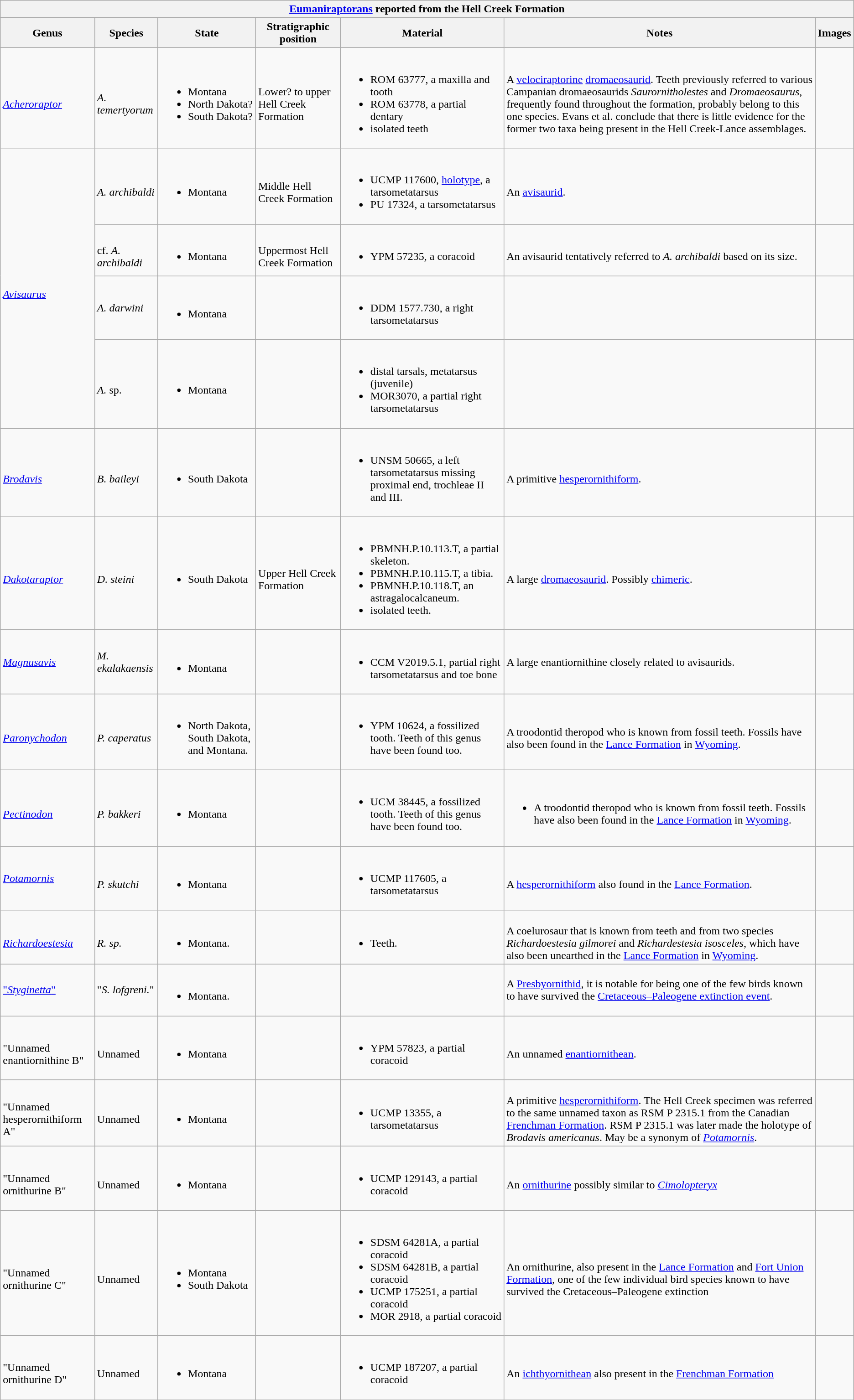<table class="wikitable sortable mw-collapsible">
<tr>
<th colspan="8" style="text-align:center;"><strong><a href='#'>Eumaniraptorans</a> reported from the Hell Creek Formation</strong></th>
</tr>
<tr>
<th>Genus</th>
<th>Species</th>
<th>State</th>
<th>Stratigraphic position</th>
<th>Material</th>
<th>Notes</th>
<th>Images</th>
</tr>
<tr>
<td><br><em><a href='#'>Acheroraptor</a></em></td>
<td><br><em>A. temertyorum </em></td>
<td><br><ul><li>Montana</li><li>North Dakota?</li><li>South Dakota?</li></ul></td>
<td><br>Lower? to upper Hell Creek Formation</td>
<td><br><ul><li>ROM 63777, a maxilla and tooth</li><li>ROM 63778, a partial dentary</li><li>isolated teeth</li></ul></td>
<td><br>A <a href='#'>velociraptorine</a> <a href='#'>dromaeosaurid</a>. Teeth previously referred to various Campanian dromaeosaurids <em>Saurornitholestes</em> and <em>Dromaeosaurus</em>, frequently found throughout the formation, probably belong to this one species. Evans et al. conclude that there is little evidence for the former two taxa being present in the Hell Creek-Lance assemblages.</td>
<td><br></td>
</tr>
<tr>
<td rowspan="4"><br><em><a href='#'>Avisaurus</a></em></td>
<td><br><em>A. archibaldi</em></td>
<td><br><ul><li>Montana</li></ul></td>
<td><br>Middle Hell Creek Formation</td>
<td><br><ul><li>UCMP 117600, <a href='#'>holotype</a>, a tarsometatarsus</li><li>PU 17324, a tarsometatarsus</li></ul></td>
<td><br>An <a href='#'>avisaurid</a>.</td>
<td><br></td>
</tr>
<tr>
<td><br>cf. <em>A. archibaldi</em></td>
<td><br><ul><li>Montana</li></ul></td>
<td><br>Uppermost Hell Creek Formation</td>
<td><br><ul><li>YPM 57235, a coracoid</li></ul></td>
<td><br>An avisaurid tentatively referred to <em>A. archibaldi</em> based on its size.</td>
<td></td>
</tr>
<tr>
<td><em>A. darwini</em></td>
<td><br><ul><li>Montana</li></ul></td>
<td></td>
<td><br><ul><li>DDM 1577.730, a right tarsometatarsus</li></ul></td>
<td></td>
<td></td>
</tr>
<tr>
<td><br><em>A.</em> sp.</td>
<td><br><ul><li>Montana</li></ul></td>
<td></td>
<td><br><ul><li>distal tarsals, metatarsus (juvenile)</li><li>MOR3070, a partial right tarsometatarsus</li></ul></td>
<td></td>
<td></td>
</tr>
<tr>
<td><br><em><a href='#'>Brodavis</a></em></td>
<td><br><em>B. baileyi</em></td>
<td><br><ul><li>South Dakota</li></ul></td>
<td></td>
<td><br><ul><li>UNSM 50665, a left tarsometatarsus missing proximal end, trochleae II and III.</li></ul></td>
<td><br>A primitive <a href='#'>hesperornithiform</a>.</td>
<td></td>
</tr>
<tr>
<td><br><em><a href='#'>Dakotaraptor</a></em></td>
<td><br><em>D. steini </em></td>
<td><br><ul><li>South Dakota</li></ul></td>
<td><br>Upper Hell Creek Formation</td>
<td><br><ul><li>PBMNH.P.10.113.T, a partial skeleton.</li><li>PBMNH.P.10.115.T, a tibia.</li><li>PBMNH.P.10.118.T, an astragalocalcaneum.</li><li>isolated teeth.</li></ul></td>
<td><br>A large <a href='#'>dromaeosaurid</a>. Possibly <a href='#'>chimeric</a>.</td>
<td><br></td>
</tr>
<tr>
<td><em><a href='#'>Magnusavis</a></em></td>
<td><em>M. ekalakaensis</em></td>
<td><br><ul><li>Montana</li></ul></td>
<td></td>
<td><br><ul><li>CCM V2019.5.1, partial right tarsometatarsus and toe bone</li></ul></td>
<td>A large enantiornithine closely related to avisaurids.</td>
<td></td>
</tr>
<tr>
<td><br><em><a href='#'>Paronychodon</a></em></td>
<td><br><em>P. caperatus</em></td>
<td><br><ul><li>North Dakota, South Dakota, and Montana.</li></ul></td>
<td></td>
<td><br><ul><li>YPM 10624, a fossilized tooth. Teeth of this genus have been found too.</li></ul></td>
<td><br>A troodontid theropod who is known from fossil teeth. Fossils have also been found in the <a href='#'>Lance Formation</a> in <a href='#'>Wyoming</a>.</td>
<td><br></td>
</tr>
<tr>
<td><br><em><a href='#'>Pectinodon</a></em></td>
<td><br><em>P. bakkeri</em></td>
<td><br><ul><li>Montana</li></ul></td>
<td></td>
<td><br><ul><li>UCM 38445, a fossilized tooth. Teeth of this genus have been found too.</li></ul></td>
<td><br><ul><li>A troodontid theropod who is known from fossil teeth. Fossils have also been found in the <a href='#'>Lance Formation</a> in <a href='#'>Wyoming</a>.</li></ul></td>
<td><br></td>
</tr>
<tr>
<td><em><a href='#'>Potamornis</a></em></td>
<td><br><em>P. skutchi </em></td>
<td><br><ul><li>Montana</li></ul></td>
<td></td>
<td><br><ul><li>UCMP 117605, a tarsometatarsus</li></ul></td>
<td><br>A <a href='#'>hesperornithiform</a> also found in the <a href='#'>Lance Formation</a>.</td>
<td></td>
</tr>
<tr>
<td><br><em><a href='#'>Richardoestesia</a></em></td>
<td><br><em>R. sp.</em></td>
<td><br><ul><li>Montana.</li></ul></td>
<td></td>
<td><br><ul><li>Teeth.</li></ul></td>
<td><br>A coelurosaur that is known from teeth and from two species <em>Richardoestesia gilmorei</em> and <em>Richardestesia isosceles</em>, which have also been unearthed in the <a href='#'>Lance Formation</a> in <a href='#'>Wyoming</a>.</td>
<td><br></td>
</tr>
<tr>
<td><a href='#'>"<em>Styginetta</em>"</a></td>
<td>"<em>S. lofgreni.</em>"</td>
<td><br><ul><li>Montana.</li></ul></td>
<td></td>
<td></td>
<td>A <a href='#'>Presbyornithid</a>, it is notable for being one of the few birds known to have survived the <a href='#'>Cretaceous–Paleogene extinction event</a>.</td>
<td></td>
</tr>
<tr>
<td><br>"Unnamed enantiornithine B"</td>
<td><br>Unnamed</td>
<td><br><ul><li>Montana</li></ul></td>
<td></td>
<td><br><ul><li>YPM 57823, a partial coracoid</li></ul></td>
<td><br>An unnamed <a href='#'>enantiornithean</a>.</td>
<td></td>
</tr>
<tr>
<td><br>"Unnamed hesperornithiform A"</td>
<td><br>Unnamed</td>
<td><br><ul><li>Montana</li></ul></td>
<td></td>
<td><br><ul><li>UCMP 13355, a tarsometatarsus</li></ul></td>
<td><br>A primitive <a href='#'>hesperornithiform</a>. The Hell Creek specimen was referred to the same unnamed taxon as RSM P 2315.1 from the Canadian <a href='#'>Frenchman Formation</a>. RSM P 2315.1 was later made the holotype of <em>Brodavis americanus</em>. May be a synonym of <em><a href='#'>Potamornis</a></em>.</td>
<td></td>
</tr>
<tr>
<td><br>"Unnamed ornithurine B"</td>
<td><br>Unnamed</td>
<td><br><ul><li>Montana</li></ul></td>
<td></td>
<td><br><ul><li>UCMP 129143, a partial coracoid</li></ul></td>
<td><br>An <a href='#'>ornithurine</a> possibly similar to <em><a href='#'>Cimolopteryx</a></em></td>
<td></td>
</tr>
<tr>
<td><br>"Unnamed ornithurine C"</td>
<td><br>Unnamed</td>
<td><br><ul><li>Montana</li><li>South Dakota</li></ul></td>
<td></td>
<td><br><ul><li>SDSM 64281A, a partial coracoid</li><li>SDSM 64281B, a partial coracoid</li><li>UCMP 175251, a partial coracoid</li><li>MOR 2918, a partial coracoid</li></ul></td>
<td><br>An ornithurine, also present in the <a href='#'>Lance Formation</a> and <a href='#'>Fort Union Formation</a>, one of the few individual bird species known to have survived the Cretaceous–Paleogene extinction</td>
<td></td>
</tr>
<tr>
<td><br>"Unnamed ornithurine D"</td>
<td><br>Unnamed</td>
<td><br><ul><li>Montana</li></ul></td>
<td></td>
<td><br><ul><li>UCMP 187207, a partial coracoid</li></ul></td>
<td><br>An <a href='#'>ichthyornithean</a> also present in the <a href='#'>Frenchman Formation</a></td>
<td></td>
</tr>
</table>
